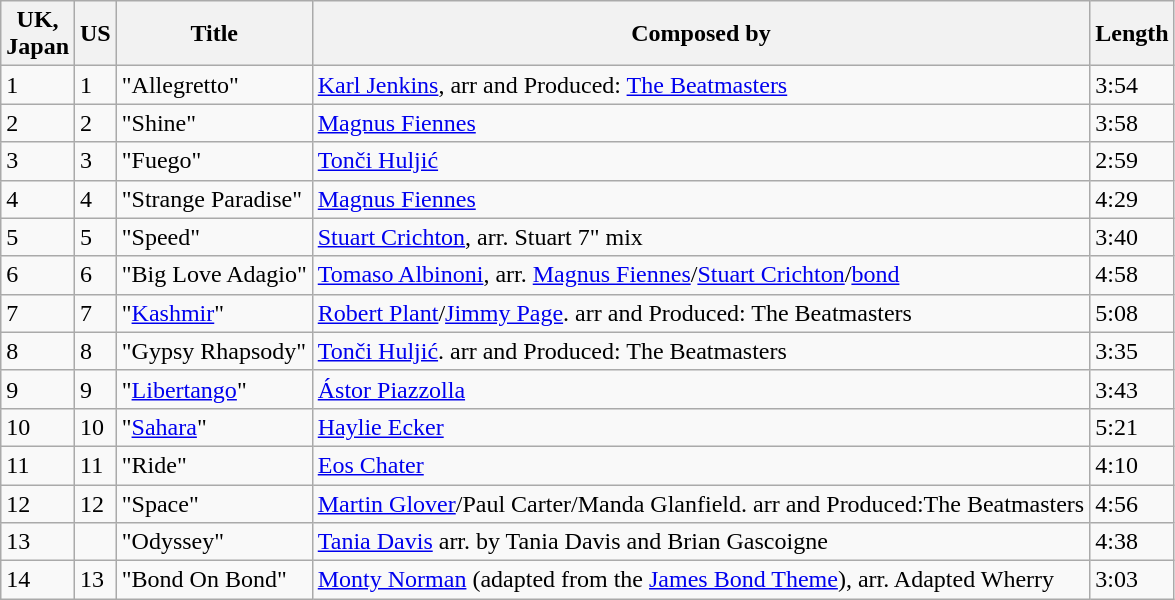<table class="wikitable">
<tr>
<th>UK,<br>Japan</th>
<th>US</th>
<th>Title</th>
<th>Composed by</th>
<th>Length<br></th>
</tr>
<tr>
<td>1</td>
<td>1</td>
<td>"Allegretto"</td>
<td><a href='#'>Karl Jenkins</a>, arr and Produced: <a href='#'>The Beatmasters</a></td>
<td>3:54</td>
</tr>
<tr>
<td>2</td>
<td>2</td>
<td>"Shine"</td>
<td><a href='#'>Magnus Fiennes</a></td>
<td>3:58</td>
</tr>
<tr>
<td>3</td>
<td>3</td>
<td>"Fuego"</td>
<td><a href='#'>Tonči Huljić</a></td>
<td>2:59</td>
</tr>
<tr>
<td>4</td>
<td>4</td>
<td>"Strange Paradise"</td>
<td><a href='#'>Magnus Fiennes</a></td>
<td>4:29</td>
</tr>
<tr>
<td>5</td>
<td>5</td>
<td>"Speed"</td>
<td><a href='#'>Stuart Crichton</a>, arr. Stuart 7" mix</td>
<td>3:40</td>
</tr>
<tr>
<td>6</td>
<td>6</td>
<td>"Big Love Adagio"</td>
<td><a href='#'>Tomaso Albinoni</a>, arr. <a href='#'>Magnus Fiennes</a>/<a href='#'>Stuart Crichton</a>/<a href='#'>bond</a></td>
<td>4:58</td>
</tr>
<tr>
<td>7</td>
<td>7</td>
<td>"<a href='#'>Kashmir</a>"</td>
<td><a href='#'>Robert Plant</a>/<a href='#'>Jimmy Page</a>. arr and Produced: The Beatmasters</td>
<td>5:08</td>
</tr>
<tr>
<td>8</td>
<td>8</td>
<td>"Gypsy Rhapsody"</td>
<td><a href='#'>Tonči Huljić</a>. arr and  Produced: The Beatmasters</td>
<td>3:35</td>
</tr>
<tr>
<td>9</td>
<td>9</td>
<td>"<a href='#'>Libertango</a>"</td>
<td><a href='#'>Ástor Piazzolla</a></td>
<td>3:43</td>
</tr>
<tr>
<td>10</td>
<td>10</td>
<td>"<a href='#'>Sahara</a>"</td>
<td><a href='#'>Haylie Ecker</a></td>
<td>5:21</td>
</tr>
<tr>
<td>11</td>
<td>11</td>
<td>"Ride"</td>
<td><a href='#'>Eos Chater</a></td>
<td>4:10</td>
</tr>
<tr>
<td>12</td>
<td>12</td>
<td>"Space"</td>
<td><a href='#'>Martin Glover</a>/Paul Carter/Manda Glanfield. arr and Produced:The Beatmasters</td>
<td>4:56</td>
</tr>
<tr>
<td>13</td>
<td></td>
<td>"Odyssey"</td>
<td><a href='#'>Tania Davis</a> arr. by Tania Davis and Brian Gascoigne</td>
<td>4:38</td>
</tr>
<tr>
<td>14</td>
<td>13</td>
<td>"Bond On Bond"</td>
<td><a href='#'>Monty Norman</a> (adapted from the <a href='#'>James Bond Theme</a>), arr. Adapted Wherry</td>
<td>3:03</td>
</tr>
</table>
